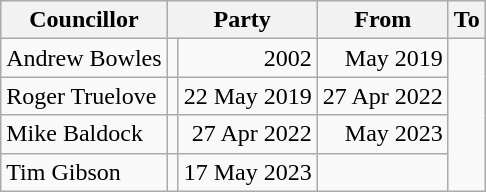<table class=wikitable>
<tr>
<th>Councillor</th>
<th colspan=2>Party</th>
<th>From</th>
<th>To</th>
</tr>
<tr>
<td>Andrew Bowles</td>
<td></td>
<td align=right>2002</td>
<td align=right>May 2019</td>
</tr>
<tr>
<td>Roger Truelove</td>
<td></td>
<td align=right>22 May 2019</td>
<td align=right>27 Apr 2022</td>
</tr>
<tr>
<td>Mike Baldock</td>
<td></td>
<td align=right>27 Apr 2022</td>
<td align=right>May 2023</td>
</tr>
<tr>
<td>Tim Gibson</td>
<td></td>
<td align=right>17 May 2023</td>
<td></td>
</tr>
</table>
